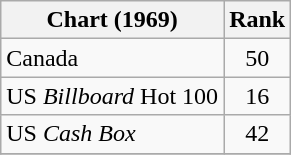<table class="wikitable sortable">
<tr>
<th>Chart (1969)</th>
<th style="text-align:center;">Rank</th>
</tr>
<tr>
<td>Canada</td>
<td style="text-align:center;">50</td>
</tr>
<tr>
<td>US <em>Billboard</em> Hot 100</td>
<td style="text-align:center;">16</td>
</tr>
<tr>
<td>US <em>Cash Box</em></td>
<td style="text-align:center;">42</td>
</tr>
<tr>
</tr>
</table>
